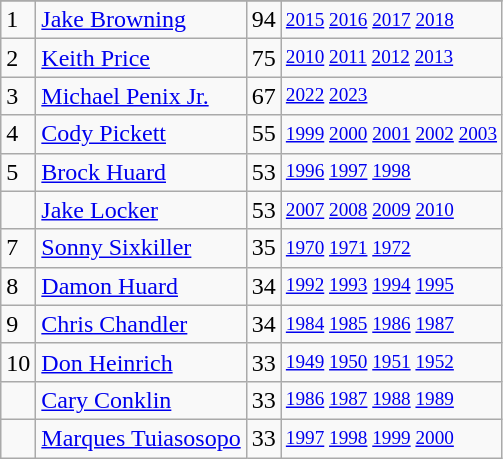<table class="wikitable">
<tr>
</tr>
<tr>
<td>1</td>
<td><a href='#'>Jake Browning</a></td>
<td>94</td>
<td style="font-size:80%;"><a href='#'>2015</a> <a href='#'>2016</a> <a href='#'>2017</a> <a href='#'>2018</a></td>
</tr>
<tr>
<td>2</td>
<td><a href='#'>Keith Price</a></td>
<td>75</td>
<td style="font-size:80%;"><a href='#'>2010</a> <a href='#'>2011</a> <a href='#'>2012</a> <a href='#'>2013</a></td>
</tr>
<tr>
<td>3</td>
<td><a href='#'>Michael Penix Jr.</a></td>
<td>67</td>
<td style="font-size:80%;"><a href='#'>2022</a> <a href='#'>2023</a></td>
</tr>
<tr>
<td>4</td>
<td><a href='#'>Cody Pickett</a></td>
<td>55</td>
<td style="font-size:80%;"><a href='#'>1999</a> <a href='#'>2000</a> <a href='#'>2001</a> <a href='#'>2002</a> <a href='#'>2003</a></td>
</tr>
<tr>
<td>5</td>
<td><a href='#'>Brock Huard</a></td>
<td>53</td>
<td style="font-size:80%;"><a href='#'>1996</a> <a href='#'>1997</a> <a href='#'>1998</a></td>
</tr>
<tr>
<td></td>
<td><a href='#'>Jake Locker</a></td>
<td>53</td>
<td style="font-size:80%;"><a href='#'>2007</a> <a href='#'>2008</a> <a href='#'>2009</a> <a href='#'>2010</a></td>
</tr>
<tr>
<td>7</td>
<td><a href='#'>Sonny Sixkiller</a></td>
<td>35</td>
<td style="font-size:80%;"><a href='#'>1970</a> <a href='#'>1971</a> <a href='#'>1972</a></td>
</tr>
<tr>
<td>8</td>
<td><a href='#'>Damon Huard</a></td>
<td>34</td>
<td style="font-size:80%;"><a href='#'>1992</a> <a href='#'>1993</a> <a href='#'>1994</a> <a href='#'>1995</a></td>
</tr>
<tr>
<td>9</td>
<td><a href='#'>Chris Chandler</a></td>
<td>34</td>
<td style="font-size:80%;"><a href='#'>1984</a> <a href='#'>1985</a> <a href='#'>1986</a> <a href='#'>1987</a></td>
</tr>
<tr>
<td>10</td>
<td><a href='#'>Don Heinrich</a></td>
<td>33</td>
<td style="font-size:80%;"><a href='#'>1949</a> <a href='#'>1950</a> <a href='#'>1951</a> <a href='#'>1952</a></td>
</tr>
<tr>
<td></td>
<td><a href='#'>Cary Conklin</a></td>
<td>33</td>
<td style="font-size:80%;"><a href='#'>1986</a> <a href='#'>1987</a> <a href='#'>1988</a> <a href='#'>1989</a></td>
</tr>
<tr>
<td></td>
<td><a href='#'>Marques Tuiasosopo</a></td>
<td>33</td>
<td style="font-size:80%;"><a href='#'>1997</a> <a href='#'>1998</a> <a href='#'>1999</a> <a href='#'>2000</a></td>
</tr>
</table>
